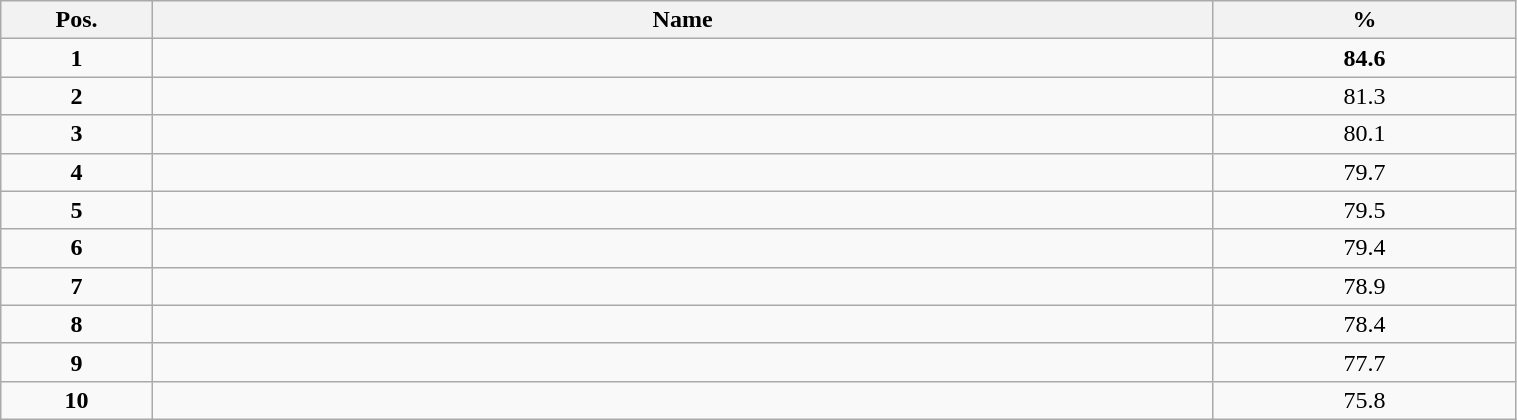<table class="wikitable" style="width:80%;">
<tr>
<th style="width:10%;">Pos.</th>
<th style="width:70%;">Name</th>
<th style="width:20%;">%</th>
</tr>
<tr>
<td align=center><strong>1</strong></td>
<td><strong></strong></td>
<td align=center><strong>84.6</strong></td>
</tr>
<tr>
<td align=center><strong>2</strong></td>
<td></td>
<td align=center>81.3</td>
</tr>
<tr>
<td align=center><strong>3</strong></td>
<td></td>
<td align=center>80.1</td>
</tr>
<tr>
<td align=center><strong>4</strong></td>
<td></td>
<td align=center>79.7</td>
</tr>
<tr>
<td align=center><strong>5</strong></td>
<td></td>
<td align=center>79.5</td>
</tr>
<tr>
<td align=center><strong>6</strong></td>
<td></td>
<td align=center>79.4</td>
</tr>
<tr>
<td align=center><strong>7</strong></td>
<td></td>
<td align=center>78.9</td>
</tr>
<tr>
<td align=center><strong>8</strong></td>
<td></td>
<td align=center>78.4</td>
</tr>
<tr>
<td align=center><strong>9</strong></td>
<td></td>
<td align=center>77.7</td>
</tr>
<tr>
<td align=center><strong>10</strong></td>
<td></td>
<td align=center>75.8</td>
</tr>
</table>
